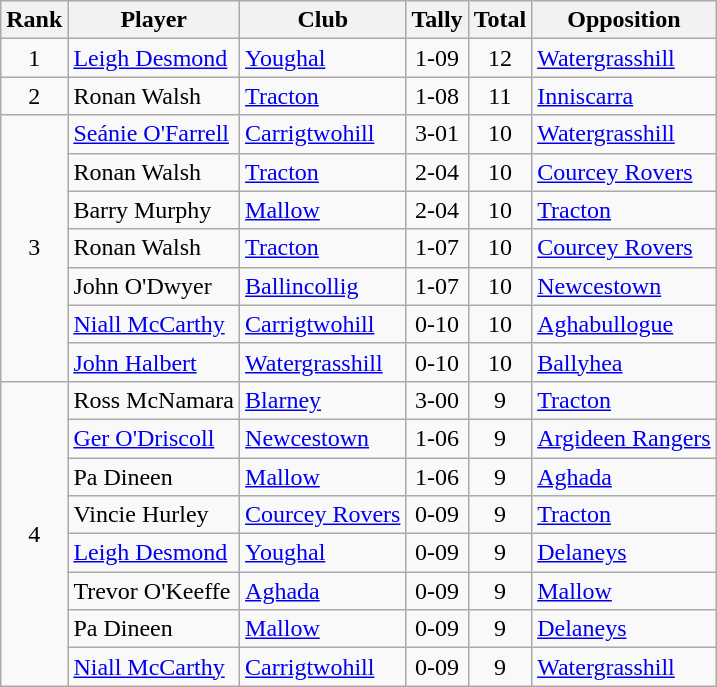<table class="wikitable">
<tr>
<th>Rank</th>
<th>Player</th>
<th>Club</th>
<th>Tally</th>
<th>Total</th>
<th>Opposition</th>
</tr>
<tr>
<td rowspan="1" style="text-align:center;">1</td>
<td><a href='#'>Leigh Desmond</a></td>
<td><a href='#'>Youghal</a></td>
<td align=center>1-09</td>
<td align=center>12</td>
<td><a href='#'>Watergrasshill</a></td>
</tr>
<tr>
<td rowspan="1" style="text-align:center;">2</td>
<td>Ronan Walsh</td>
<td><a href='#'>Tracton</a></td>
<td align=center>1-08</td>
<td align=center>11</td>
<td><a href='#'>Inniscarra</a></td>
</tr>
<tr>
<td rowspan="7" style="text-align:center;">3</td>
<td><a href='#'>Seánie O'Farrell</a></td>
<td><a href='#'>Carrigtwohill</a></td>
<td align=center>3-01</td>
<td align=center>10</td>
<td><a href='#'>Watergrasshill</a></td>
</tr>
<tr>
<td>Ronan Walsh</td>
<td><a href='#'>Tracton</a></td>
<td align=center>2-04</td>
<td align=center>10</td>
<td><a href='#'>Courcey Rovers</a></td>
</tr>
<tr>
<td>Barry Murphy</td>
<td><a href='#'>Mallow</a></td>
<td align=center>2-04</td>
<td align=center>10</td>
<td><a href='#'>Tracton</a></td>
</tr>
<tr>
<td>Ronan Walsh</td>
<td><a href='#'>Tracton</a></td>
<td align=center>1-07</td>
<td align=center>10</td>
<td><a href='#'>Courcey Rovers</a></td>
</tr>
<tr>
<td>John O'Dwyer</td>
<td><a href='#'>Ballincollig</a></td>
<td align=center>1-07</td>
<td align=center>10</td>
<td><a href='#'>Newcestown</a></td>
</tr>
<tr>
<td><a href='#'>Niall McCarthy</a></td>
<td><a href='#'>Carrigtwohill</a></td>
<td align=center>0-10</td>
<td align=center>10</td>
<td><a href='#'>Aghabullogue</a></td>
</tr>
<tr>
<td><a href='#'>John Halbert</a></td>
<td><a href='#'>Watergrasshill</a></td>
<td align=center>0-10</td>
<td align=center>10</td>
<td><a href='#'>Ballyhea</a></td>
</tr>
<tr>
<td rowspan="8" style="text-align:center;">4</td>
<td>Ross McNamara</td>
<td><a href='#'>Blarney</a></td>
<td align=center>3-00</td>
<td align=center>9</td>
<td><a href='#'>Tracton</a></td>
</tr>
<tr>
<td><a href='#'>Ger O'Driscoll</a></td>
<td><a href='#'>Newcestown</a></td>
<td align=center>1-06</td>
<td align=center>9</td>
<td><a href='#'>Argideen Rangers</a></td>
</tr>
<tr>
<td>Pa Dineen</td>
<td><a href='#'>Mallow</a></td>
<td align=center>1-06</td>
<td align=center>9</td>
<td><a href='#'>Aghada</a></td>
</tr>
<tr>
<td>Vincie Hurley</td>
<td><a href='#'>Courcey Rovers</a></td>
<td align=center>0-09</td>
<td align=center>9</td>
<td><a href='#'>Tracton</a></td>
</tr>
<tr>
<td><a href='#'>Leigh Desmond</a></td>
<td><a href='#'>Youghal</a></td>
<td align=center>0-09</td>
<td align=center>9</td>
<td><a href='#'>Delaneys</a></td>
</tr>
<tr>
<td>Trevor O'Keeffe</td>
<td><a href='#'>Aghada</a></td>
<td align=center>0-09</td>
<td align=center>9</td>
<td><a href='#'>Mallow</a></td>
</tr>
<tr>
<td>Pa Dineen</td>
<td><a href='#'>Mallow</a></td>
<td align=center>0-09</td>
<td align=center>9</td>
<td><a href='#'>Delaneys</a></td>
</tr>
<tr>
<td><a href='#'>Niall McCarthy</a></td>
<td><a href='#'>Carrigtwohill</a></td>
<td align=center>0-09</td>
<td align=center>9</td>
<td><a href='#'>Watergrasshill</a></td>
</tr>
</table>
